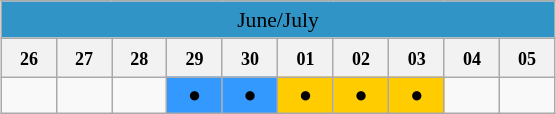<table class="wikitable" style="margin:0.5em auto; font-size:90%; line-height:1.25em;">
<tr>
<td colspan=11 bgcolor=#3194C6 align=center><span>June/July</span></td>
</tr>
<tr>
<th width=30px><small>26</small></th>
<th width=30px><small>27</small></th>
<th width=30px><small>28</small></th>
<th width=30px><small>29</small></th>
<th width=30px><small>30</small></th>
<th width=30px><small>01</small></th>
<th width=30px><small>02</small></th>
<th width=30px><small>03</small></th>
<th width=30px><small>04</small></th>
<th width=30px><small>05</small></th>
</tr>
<tr>
<td></td>
<td></td>
<td></td>
<td bgcolor=#3399ff>   ●   </td>
<td bgcolor=#3399ff>   ●   </td>
<td bgcolor=#ffcc00>   ●   </td>
<td bgcolor=#ffcc00>   ●   </td>
<td bgcolor=#ffcc00>   ●   </td>
<td></td>
<td></td>
</tr>
</table>
